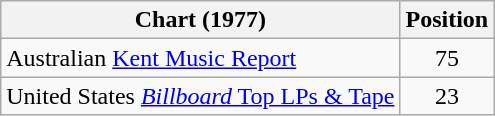<table class="wikitable">
<tr>
<th>Chart (1977)</th>
<th>Position</th>
</tr>
<tr>
<td>Australian <a href='#'>Kent Music Report</a></td>
<td align="center">75</td>
</tr>
<tr>
<td>United States <a href='#'><em>Billboard</em> Top LPs & Tape</a></td>
<td align="center">23</td>
</tr>
</table>
